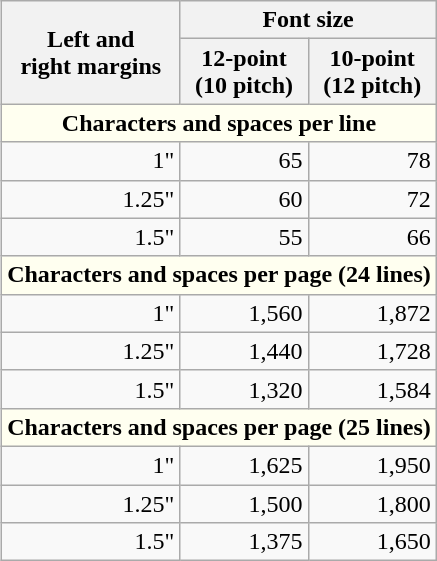<table class="wikitable" style="text-align:right;float:right">
<tr>
<th rowspan="2">Left and<br>right margins</th>
<th colspan="2">Font size</th>
</tr>
<tr>
<th>12-point<br> (10 pitch)</th>
<th>10-point<br>(12 pitch)</th>
</tr>
<tr>
<th colspan="3" style="background:ivory;">Characters and spaces per line</th>
</tr>
<tr>
<td>1"</td>
<td>65</td>
<td>78</td>
</tr>
<tr>
<td>1.25"</td>
<td>60</td>
<td>72</td>
</tr>
<tr>
<td>1.5"</td>
<td>55</td>
<td>66</td>
</tr>
<tr>
<th colspan="3" style="background:ivory;">Characters and spaces per page (24 lines)</th>
</tr>
<tr>
<td>1"</td>
<td>1,560</td>
<td>1,872</td>
</tr>
<tr>
<td>1.25"</td>
<td>1,440</td>
<td>1,728</td>
</tr>
<tr>
<td>1.5"</td>
<td>1,320</td>
<td>1,584</td>
</tr>
<tr>
<th colspan="3" style="background:ivory;">Characters and spaces per page (25 lines)</th>
</tr>
<tr>
<td>1"</td>
<td>1,625</td>
<td>1,950</td>
</tr>
<tr>
<td>1.25"</td>
<td>1,500</td>
<td>1,800</td>
</tr>
<tr>
<td>1.5"</td>
<td>1,375</td>
<td>1,650</td>
</tr>
</table>
